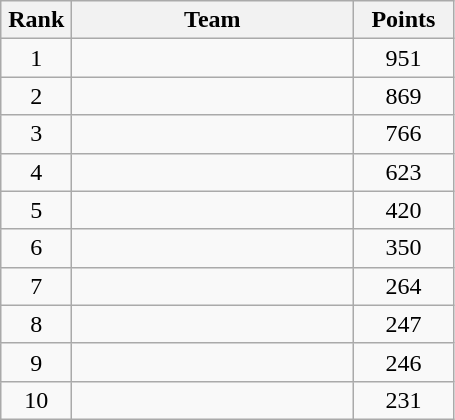<table class="wikitable" style="text-align:center;">
<tr>
<th width=40>Rank</th>
<th width=180>Team</th>
<th width=60>Points</th>
</tr>
<tr>
<td>1</td>
<td align=left></td>
<td>951</td>
</tr>
<tr>
<td>2</td>
<td align=left></td>
<td>869</td>
</tr>
<tr>
<td>3</td>
<td align=left></td>
<td>766</td>
</tr>
<tr>
<td>4</td>
<td align=left></td>
<td>623</td>
</tr>
<tr>
<td>5</td>
<td align=left></td>
<td>420</td>
</tr>
<tr>
<td>6</td>
<td align=left></td>
<td>350</td>
</tr>
<tr>
<td>7</td>
<td align=left></td>
<td>264</td>
</tr>
<tr>
<td>8</td>
<td align=left></td>
<td>247</td>
</tr>
<tr>
<td>9</td>
<td align=left></td>
<td>246</td>
</tr>
<tr>
<td>10</td>
<td align=left></td>
<td>231</td>
</tr>
</table>
